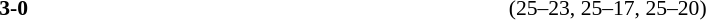<table width=100% cellspacing=1>
<tr>
<th width=20%></th>
<th width=12%></th>
<th width=20%></th>
<th width=33%></th>
<td></td>
</tr>
<tr style=font-size:90%>
<td align=right></td>
<td align=center><strong>3-0</strong></td>
<td></td>
<td>(25–23, 25–17, 25–20)</td>
</tr>
</table>
